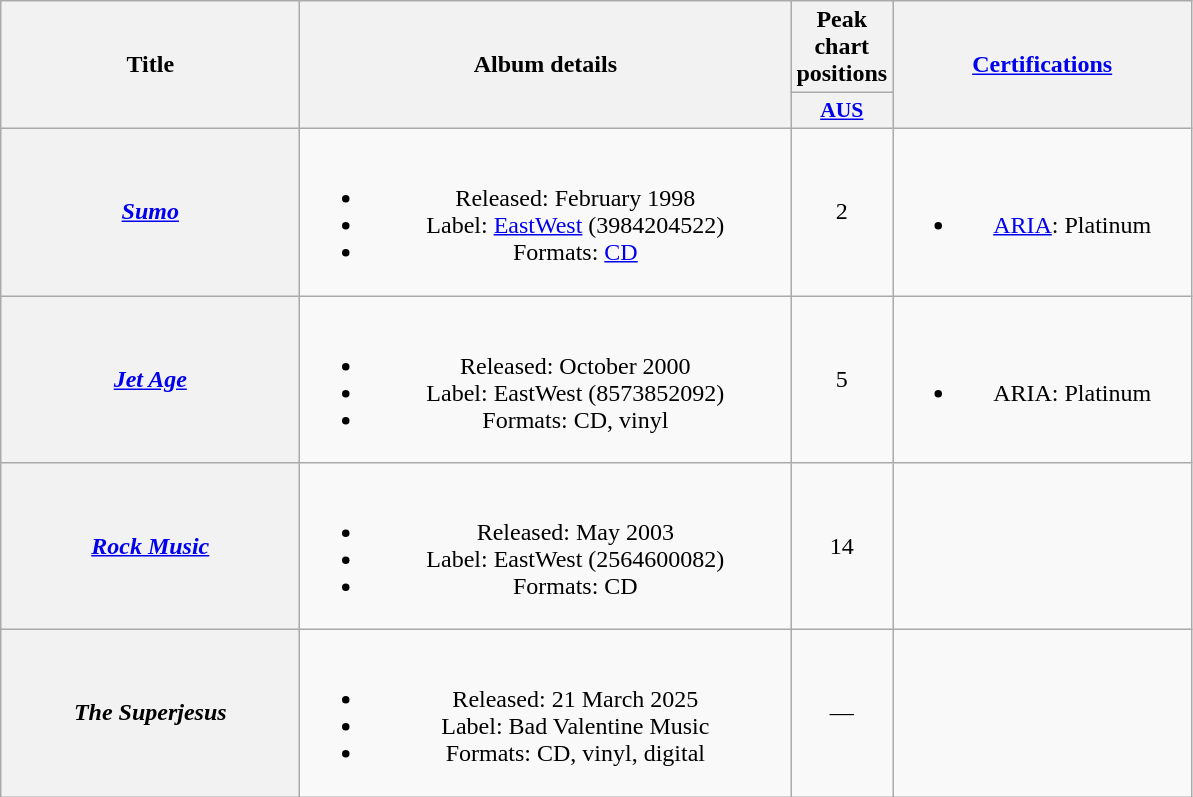<table class="wikitable plainrowheaders" style="text-align:center;" border="1">
<tr>
<th scope="col" rowspan="2" style="width:12em;">Title</th>
<th scope="col" rowspan="2" style="width:20em;">Album details</th>
<th scope="col" colspan="1">Peak chart positions</th>
<th scope="col" rowspan="2" style="width:12em;"><a href='#'>Certifications</a></th>
</tr>
<tr>
<th scope="col" style="width:3em;font-size:90%;"><a href='#'>AUS</a><br></th>
</tr>
<tr>
<th scope="row"><em><a href='#'>Sumo</a></em></th>
<td><br><ul><li>Released: February 1998</li><li>Label: <a href='#'>EastWest</a> (3984204522)</li><li>Formats: <a href='#'>CD</a></li></ul></td>
<td>2</td>
<td><br><ul><li><a href='#'>ARIA</a>: Platinum</li></ul></td>
</tr>
<tr>
<th scope="row"><em><a href='#'>Jet Age</a></em></th>
<td><br><ul><li>Released: October 2000</li><li>Label: EastWest (8573852092)</li><li>Formats: CD, vinyl</li></ul></td>
<td>5</td>
<td><br><ul><li>ARIA: Platinum</li></ul></td>
</tr>
<tr>
<th scope="row"><em><a href='#'>Rock Music</a></em></th>
<td><br><ul><li>Released: May 2003</li><li>Label: EastWest (2564600082)</li><li>Formats: CD</li></ul></td>
<td>14</td>
<td></td>
</tr>
<tr>
<th scope="row"><em>The Superjesus</em></th>
<td><br><ul><li>Released: 21 March 2025</li><li>Label: Bad Valentine Music</li><li>Formats: CD, vinyl, digital</li></ul></td>
<td>—</td>
<td></td>
</tr>
</table>
